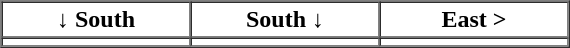<table border="1" cellpadding="2" cellspacing="0">
<tr>
<th>↓ South</th>
<th>South ↓</th>
<th>East ></th>
</tr>
<tr>
<td align="center" width="120pt"></td>
<td align="center" width="120pt"></td>
<td align="center" width="120pt"></td>
</tr>
<tr>
</tr>
</table>
